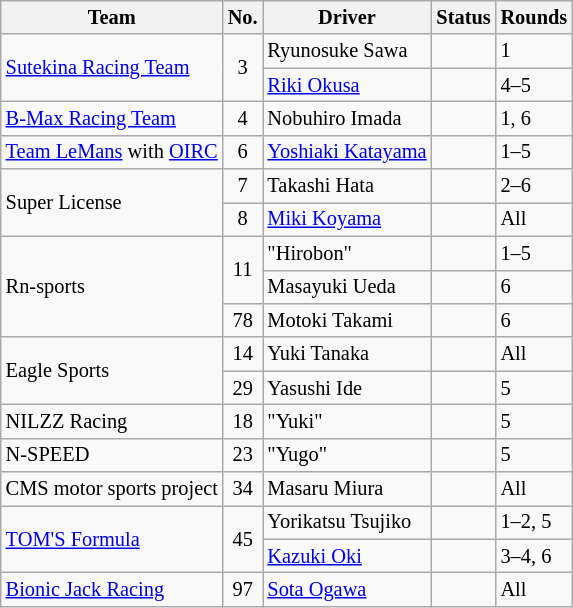<table class="wikitable" style="font-size:85%;">
<tr>
<th>Team</th>
<th>No.</th>
<th>Driver</th>
<th>Status</th>
<th>Rounds</th>
</tr>
<tr>
<td rowspan="2"><a href='#'>Sutekina Racing Team</a></td>
<td rowspan="2" align=center>3</td>
<td> Ryunosuke Sawa</td>
<td></td>
<td>1</td>
</tr>
<tr>
<td> <a href='#'>Riki Okusa</a></td>
<td></td>
<td>4–5</td>
</tr>
<tr>
<td><a href='#'>B-Max Racing Team</a></td>
<td align=center>4</td>
<td> Nobuhiro Imada</td>
<td align=center></td>
<td>1, 6</td>
</tr>
<tr>
<td><a href='#'>Team LeMans</a> with <a href='#'>OIRC</a></td>
<td align=center>6</td>
<td> <a href='#'>Yoshiaki Katayama</a></td>
<td></td>
<td>1–5</td>
</tr>
<tr>
<td rowspan="2">Super License</td>
<td align=center>7</td>
<td> Takashi Hata</td>
<td align=center></td>
<td>2–6</td>
</tr>
<tr>
<td align=center>8</td>
<td> <a href='#'>Miki Koyama</a></td>
<td></td>
<td>All</td>
</tr>
<tr>
<td rowspan="3">Rn-sports</td>
<td rowspan="2" align=center>11</td>
<td> "Hirobon"</td>
<td align="center"></td>
<td>1–5</td>
</tr>
<tr>
<td> Masayuki Ueda</td>
<td align=center></td>
<td>6</td>
</tr>
<tr>
<td align=center>78</td>
<td> Motoki Takami</td>
<td align=center></td>
<td>6</td>
</tr>
<tr>
<td rowspan="2">Eagle Sports</td>
<td align=center>14</td>
<td> Yuki Tanaka</td>
<td align="center"></td>
<td>All</td>
</tr>
<tr>
<td align=center>29</td>
<td> Yasushi Ide</td>
<td align=center></td>
<td>5</td>
</tr>
<tr>
<td>NILZZ Racing</td>
<td align=center>18</td>
<td> "Yuki"</td>
<td align=center></td>
<td>5</td>
</tr>
<tr>
<td>N-SPEED</td>
<td align=center>23</td>
<td> "Yugo"</td>
<td align=center></td>
<td>5</td>
</tr>
<tr>
<td>CMS motor sports project</td>
<td align=center>34</td>
<td> Masaru Miura</td>
<td align="center"></td>
<td>All</td>
</tr>
<tr>
<td rowspan="2"><a href='#'>TOM'S Formula</a></td>
<td rowspan="2" align=center>45</td>
<td> Yorikatsu Tsujiko</td>
<td align="center"></td>
<td>1–2, 5</td>
</tr>
<tr>
<td> <a href='#'>Kazuki Oki</a></td>
<td></td>
<td>3–4, 6</td>
</tr>
<tr>
<td><a href='#'>Bionic Jack Racing</a></td>
<td align=center>97</td>
<td> <a href='#'>Sota Ogawa</a></td>
<td></td>
<td>All</td>
</tr>
</table>
